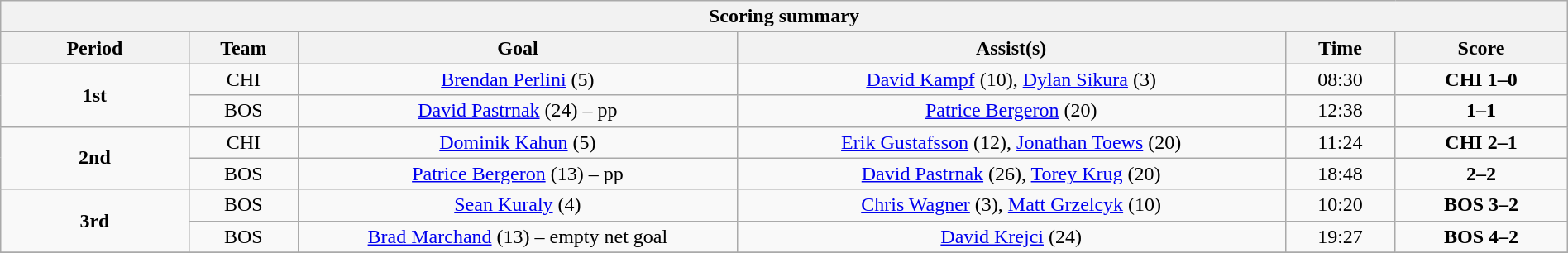<table style="width:100%;" class="wikitable">
<tr>
<th colspan=6>Scoring summary</th>
</tr>
<tr>
<th style="width:12%;">Period</th>
<th style="width:7%;">Team</th>
<th style="width:28%;">Goal</th>
<th style="width:35%;">Assist(s)</th>
<th style="width:7%;">Time</th>
<th style="width:11%;">Score</th>
</tr>
<tr>
<td align=center rowspan="2"><strong>1st</strong></td>
<td align=center>CHI</td>
<td align=center><a href='#'>Brendan Perlini</a> (5)</td>
<td align=center><a href='#'>David Kampf</a> (10), <a href='#'>Dylan Sikura</a> (3)</td>
<td align=center>08:30</td>
<td align=center><strong>CHI 1–0</strong></td>
</tr>
<tr>
<td align=center>BOS</td>
<td align=center><a href='#'>David Pastrnak</a> (24) – pp</td>
<td align=center><a href='#'>Patrice Bergeron</a> (20)</td>
<td align=center>12:38</td>
<td align=center><strong>1–1</strong></td>
</tr>
<tr>
<td align=center rowspan="2"><strong>2nd</strong></td>
<td align=center>CHI</td>
<td align=center><a href='#'>Dominik Kahun</a> (5)</td>
<td align=center><a href='#'>Erik Gustafsson</a> (12), <a href='#'>Jonathan Toews</a> (20)</td>
<td align=center>11:24</td>
<td align=center><strong>CHI 2–1</strong></td>
</tr>
<tr>
<td align=center>BOS</td>
<td align=center><a href='#'>Patrice Bergeron</a> (13) – pp</td>
<td align=center><a href='#'>David Pastrnak</a> (26), <a href='#'>Torey Krug</a> (20)</td>
<td align=center>18:48</td>
<td align=center><strong>2–2</strong></td>
</tr>
<tr>
<td align=center rowspan="2"><strong>3rd</strong></td>
<td align=center>BOS</td>
<td align=center><a href='#'>Sean Kuraly</a> (4)</td>
<td align=center><a href='#'>Chris Wagner</a> (3), <a href='#'>Matt Grzelcyk</a> (10)</td>
<td align=center>10:20</td>
<td align=center><strong>BOS 3–2</strong></td>
</tr>
<tr>
<td align=center>BOS</td>
<td align=center><a href='#'>Brad Marchand</a> (13) – empty net goal</td>
<td align=center><a href='#'>David Krejci</a> (24)</td>
<td align=center>19:27</td>
<td align=center><strong>BOS 4–2</strong></td>
</tr>
<tr>
</tr>
</table>
